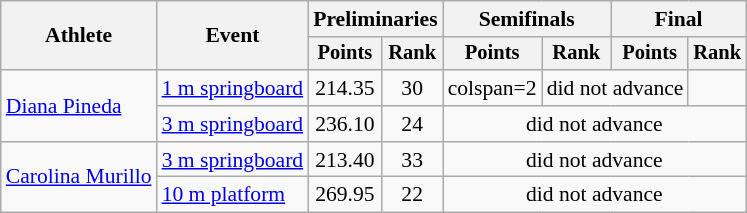<table class=wikitable style="font-size:90%;">
<tr>
<th rowspan="2">Athlete</th>
<th rowspan="2">Event</th>
<th colspan="2">Preliminaries</th>
<th colspan="2">Semifinals</th>
<th colspan="2">Final</th>
</tr>
<tr style="font-size:95%">
<th>Points</th>
<th>Rank</th>
<th>Points</th>
<th>Rank</th>
<th>Points</th>
<th>Rank</th>
</tr>
<tr align=center>
<td align=left rowspan=2><a href='#'>Diana Pineda</a></td>
<td align=left><a href='#'>1 m springboard</a></td>
<td>214.35</td>
<td>30</td>
<td>colspan=2 </td>
<td colspan=2>did not advance</td>
</tr>
<tr align=center>
<td align=left><a href='#'>3 m springboard</a></td>
<td>236.10</td>
<td>24</td>
<td colspan=4>did not advance</td>
</tr>
<tr align=center>
<td align=left rowspan=2><a href='#'>Carolina Murillo</a></td>
<td align=left><a href='#'>3 m springboard</a></td>
<td>213.40</td>
<td>33</td>
<td colspan=4>did not advance</td>
</tr>
<tr align=center>
<td align=left><a href='#'>10 m platform</a></td>
<td>269.95</td>
<td>22</td>
<td colspan=4>did not advance</td>
</tr>
</table>
